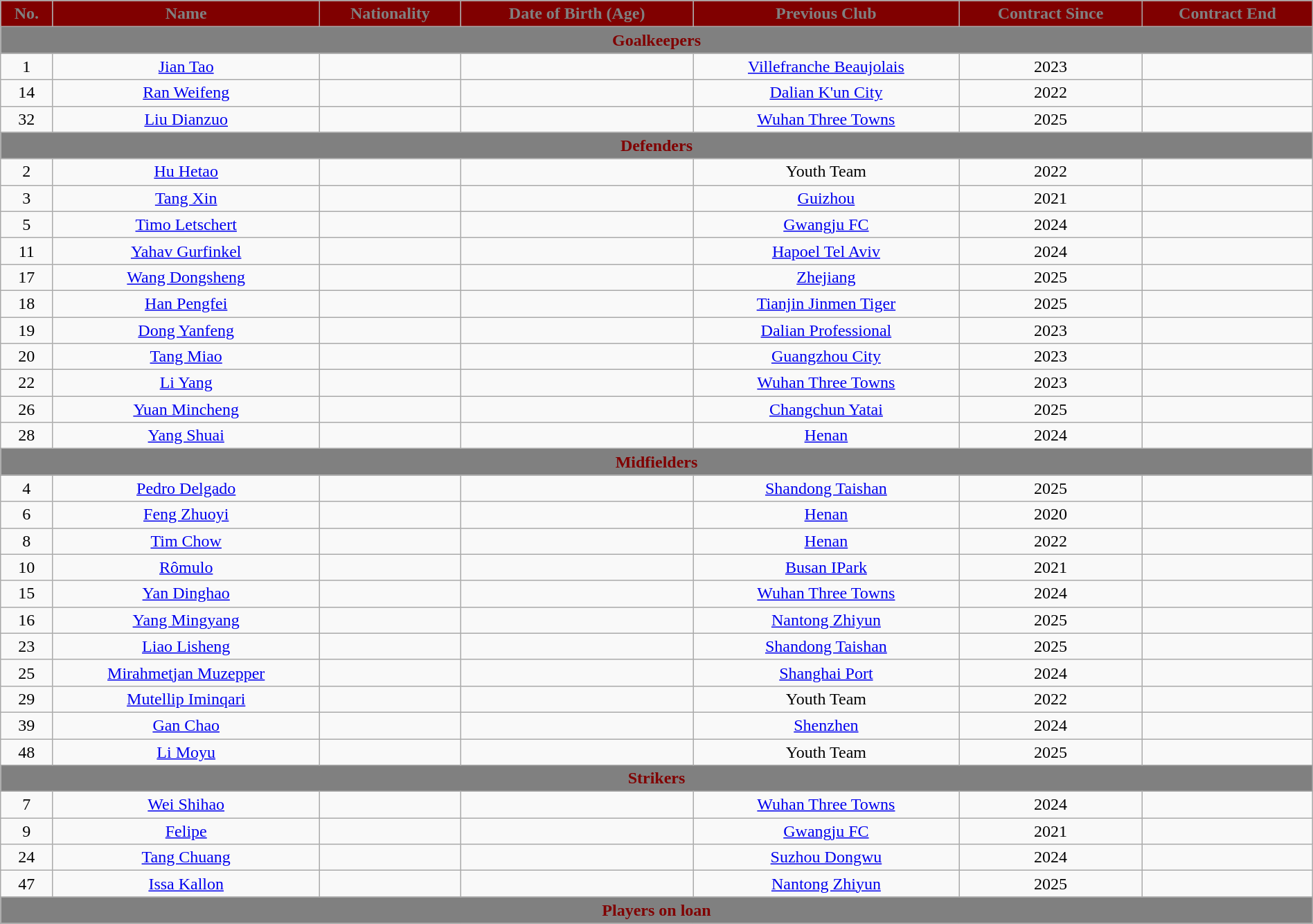<table class="wikitable" style="text-align:center; font-size:100%; width:100%;">
<tr>
<th style="background:#800000; color:grey; text-align:center;">No.</th>
<th style="background:#800000; color:grey; text-align:center;">Name</th>
<th style="background:#800000; color:grey; text-align:center;">Nationality</th>
<th style="background:#800000; color:grey; text-align:center;">Date of Birth (Age)</th>
<th style="background:#800000; color:grey; text-align:center;">Previous Club</th>
<th style="background:#800000; color:grey; text-align:center;">Contract Since</th>
<th style="background:#800000; color:grey; text-align:center;">Contract End</th>
</tr>
<tr>
<th colspan="8" style="background:grey; color:#800000; text-align:center">Goalkeepers</th>
</tr>
<tr>
<td>1</td>
<td><a href='#'>Jian Tao</a></td>
<td></td>
<td></td>
<td> <a href='#'>Villefranche Beaujolais</a></td>
<td>2023</td>
<td></td>
</tr>
<tr>
<td>14</td>
<td><a href='#'>Ran Weifeng</a></td>
<td></td>
<td></td>
<td> <a href='#'>Dalian K'un City</a></td>
<td>2022</td>
<td></td>
</tr>
<tr>
<td>32</td>
<td><a href='#'>Liu Dianzuo</a></td>
<td></td>
<td></td>
<td> <a href='#'>Wuhan Three Towns</a></td>
<td>2025</td>
<td></td>
</tr>
<tr>
<th colspan="8" style="background:grey; color:#800000; text-align:center">Defenders</th>
</tr>
<tr>
<td>2</td>
<td><a href='#'>Hu Hetao</a></td>
<td></td>
<td></td>
<td>Youth Team</td>
<td>2022</td>
<td></td>
</tr>
<tr>
<td>3</td>
<td><a href='#'>Tang Xin</a></td>
<td></td>
<td></td>
<td> <a href='#'>Guizhou</a></td>
<td>2021</td>
<td></td>
</tr>
<tr>
<td>5</td>
<td><a href='#'>Timo Letschert</a></td>
<td></td>
<td></td>
<td> <a href='#'>Gwangju FC</a></td>
<td>2024</td>
<td></td>
</tr>
<tr>
<td>11</td>
<td><a href='#'>Yahav Gurfinkel</a></td>
<td></td>
<td></td>
<td> <a href='#'>Hapoel Tel Aviv</a></td>
<td>2024</td>
<td></td>
</tr>
<tr>
<td>17</td>
<td><a href='#'>Wang Dongsheng</a></td>
<td></td>
<td></td>
<td> <a href='#'>Zhejiang</a></td>
<td>2025</td>
<td></td>
</tr>
<tr>
<td>18</td>
<td><a href='#'>Han Pengfei</a></td>
<td></td>
<td></td>
<td> <a href='#'>Tianjin Jinmen Tiger</a></td>
<td>2025</td>
<td></td>
</tr>
<tr>
<td>19</td>
<td><a href='#'>Dong Yanfeng</a></td>
<td></td>
<td></td>
<td> <a href='#'>Dalian Professional</a></td>
<td>2023</td>
<td></td>
</tr>
<tr>
<td>20</td>
<td><a href='#'>Tang Miao</a></td>
<td></td>
<td></td>
<td> <a href='#'>Guangzhou City</a></td>
<td>2023</td>
<td></td>
</tr>
<tr>
<td>22</td>
<td><a href='#'>Li Yang</a></td>
<td></td>
<td></td>
<td> <a href='#'>Wuhan Three Towns</a></td>
<td>2023</td>
<td></td>
</tr>
<tr>
<td>26</td>
<td><a href='#'>Yuan Mincheng</a></td>
<td></td>
<td></td>
<td> <a href='#'>Changchun Yatai</a></td>
<td>2025</td>
<td></td>
</tr>
<tr>
<td>28</td>
<td><a href='#'>Yang Shuai</a></td>
<td></td>
<td></td>
<td> <a href='#'>Henan</a></td>
<td>2024</td>
<td></td>
</tr>
<tr>
<th colspan="8" style="background:grey; color:#800000; text-align:center">Midfielders</th>
</tr>
<tr>
<td>4</td>
<td><a href='#'>Pedro Delgado</a></td>
<td></td>
<td></td>
<td> <a href='#'>Shandong Taishan</a></td>
<td>2025</td>
<td></td>
</tr>
<tr>
<td>6</td>
<td><a href='#'>Feng Zhuoyi</a></td>
<td></td>
<td></td>
<td> <a href='#'>Henan</a></td>
<td>2020</td>
<td></td>
</tr>
<tr>
<td>8</td>
<td><a href='#'>Tim Chow</a></td>
<td></td>
<td></td>
<td> <a href='#'>Henan</a></td>
<td>2022</td>
<td></td>
</tr>
<tr>
<td>10</td>
<td><a href='#'>Rômulo</a></td>
<td></td>
<td></td>
<td> <a href='#'>Busan IPark</a></td>
<td>2021</td>
<td></td>
</tr>
<tr>
<td>15</td>
<td><a href='#'>Yan Dinghao</a></td>
<td></td>
<td></td>
<td> <a href='#'>Wuhan Three Towns</a></td>
<td>2024</td>
<td></td>
</tr>
<tr>
<td>16</td>
<td><a href='#'>Yang Mingyang</a></td>
<td></td>
<td></td>
<td> <a href='#'>Nantong Zhiyun</a></td>
<td>2025</td>
<td></td>
</tr>
<tr>
<td>23</td>
<td><a href='#'>Liao Lisheng</a></td>
<td></td>
<td></td>
<td> <a href='#'>Shandong Taishan</a></td>
<td>2025</td>
<td></td>
</tr>
<tr>
<td>25</td>
<td><a href='#'>Mirahmetjan Muzepper</a></td>
<td></td>
<td></td>
<td> <a href='#'>Shanghai Port</a></td>
<td>2024</td>
<td></td>
</tr>
<tr>
<td>29</td>
<td><a href='#'>Mutellip Iminqari</a></td>
<td></td>
<td></td>
<td>Youth Team</td>
<td>2022</td>
<td></td>
</tr>
<tr>
<td>39</td>
<td><a href='#'>Gan Chao</a></td>
<td></td>
<td></td>
<td> <a href='#'>Shenzhen</a></td>
<td>2024</td>
<td></td>
</tr>
<tr>
<td>48</td>
<td><a href='#'>Li Moyu</a></td>
<td></td>
<td></td>
<td>Youth Team</td>
<td>2025</td>
<td></td>
</tr>
<tr>
<th colspan="8" style="background:grey; color:#800000; text-align:center">Strikers</th>
</tr>
<tr>
<td>7</td>
<td><a href='#'>Wei Shihao</a></td>
<td></td>
<td></td>
<td> <a href='#'>Wuhan Three Towns</a></td>
<td>2024</td>
<td></td>
</tr>
<tr>
<td>9</td>
<td><a href='#'>Felipe</a></td>
<td></td>
<td></td>
<td> <a href='#'>Gwangju FC</a></td>
<td>2021</td>
<td></td>
</tr>
<tr>
<td>24</td>
<td><a href='#'>Tang Chuang</a></td>
<td></td>
<td></td>
<td> <a href='#'>Suzhou Dongwu</a></td>
<td>2024</td>
<td></td>
</tr>
<tr>
<td>47</td>
<td><a href='#'>Issa Kallon</a></td>
<td></td>
<td></td>
<td> <a href='#'>Nantong Zhiyun</a></td>
<td>2025</td>
<td></td>
</tr>
<tr>
<th colspan="8" style="background:grey; color:#800000; text-align:center">Players on loan</th>
</tr>
<tr>
</tr>
</table>
